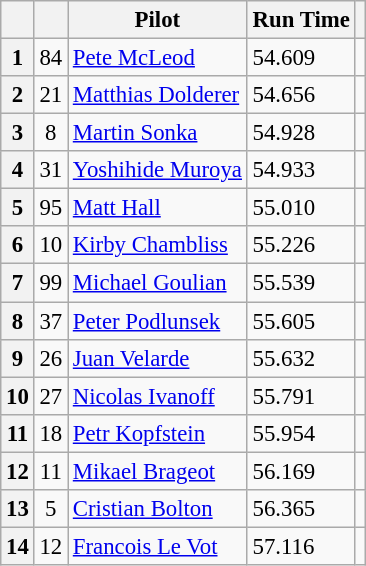<table class="wikitable" style="font-size: 95%;">
<tr>
<th></th>
<th></th>
<th>Pilot</th>
<th>Run Time</th>
<th></th>
</tr>
<tr>
<th>1</th>
<td style="text-align: center;">84</td>
<td> <a href='#'>Pete McLeod</a></td>
<td>54.609</td>
<td></td>
</tr>
<tr>
<th>2</th>
<td style="text-align: center;">21</td>
<td> <a href='#'>Matthias Dolderer</a></td>
<td>54.656</td>
<td></td>
</tr>
<tr>
<th>3</th>
<td style="text-align: center;">8</td>
<td> <a href='#'>Martin Sonka</a></td>
<td>54.928</td>
<td></td>
</tr>
<tr>
<th>4</th>
<td style="text-align: center;">31</td>
<td> <a href='#'>Yoshihide Muroya</a></td>
<td>54.933</td>
<td></td>
</tr>
<tr>
<th>5</th>
<td style="text-align: center;">95</td>
<td> <a href='#'>Matt Hall</a></td>
<td>55.010</td>
<td></td>
</tr>
<tr>
<th>6</th>
<td style="text-align: center;">10</td>
<td> <a href='#'>Kirby Chambliss</a></td>
<td>55.226</td>
<td></td>
</tr>
<tr>
<th>7</th>
<td style="text-align: center;">99</td>
<td> <a href='#'>Michael Goulian</a></td>
<td>55.539</td>
<td></td>
</tr>
<tr>
<th>8</th>
<td style="text-align: center;">37</td>
<td> <a href='#'>Peter Podlunsek</a></td>
<td>55.605</td>
<td></td>
</tr>
<tr>
<th>9</th>
<td style="text-align: center;">26</td>
<td> <a href='#'>Juan Velarde</a></td>
<td>55.632</td>
<td></td>
</tr>
<tr>
<th>10</th>
<td style="text-align: center;">27</td>
<td> <a href='#'>Nicolas Ivanoff</a></td>
<td>55.791</td>
<td></td>
</tr>
<tr>
<th>11</th>
<td style="text-align: center;">18</td>
<td> <a href='#'>Petr Kopfstein</a></td>
<td>55.954</td>
<td></td>
</tr>
<tr>
<th>12</th>
<td style="text-align: center;">11</td>
<td> <a href='#'>Mikael Brageot</a></td>
<td>56.169</td>
<td></td>
</tr>
<tr>
<th>13</th>
<td style="text-align: center;">5</td>
<td> <a href='#'>Cristian Bolton</a></td>
<td>56.365</td>
<td></td>
</tr>
<tr>
<th>14</th>
<td style="text-align: center;">12</td>
<td> <a href='#'>Francois Le Vot</a></td>
<td>57.116</td>
<td></td>
</tr>
</table>
